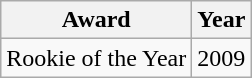<table class="wikitable">
<tr>
<th>Award</th>
<th>Year</th>
</tr>
<tr>
<td>Rookie of the Year</td>
<td>2009</td>
</tr>
</table>
